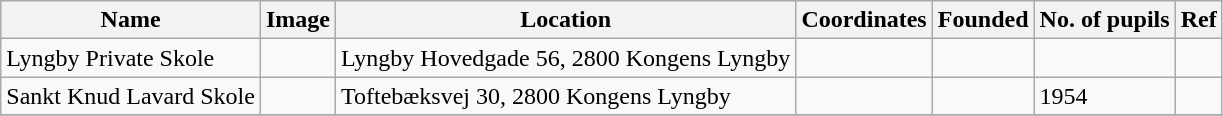<table class="wikitable sortable">
<tr>
<th>Name</th>
<th>Image</th>
<th>Location</th>
<th>Coordinates</th>
<th>Founded</th>
<th>No. of pupils</th>
<th>Ref</th>
</tr>
<tr>
<td>Lyngby Private Skole</td>
<td></td>
<td>Lyngby Hovedgade 56, 2800 Kongens Lyngby</td>
<td></td>
<td></td>
<td></td>
<td></td>
</tr>
<tr>
<td>Sankt Knud Lavard Skole</td>
<td></td>
<td>Toftebæksvej 30, 2800 Kongens Lyngby</td>
<td></td>
<td></td>
<td>1954</td>
<td></td>
</tr>
<tr>
</tr>
</table>
